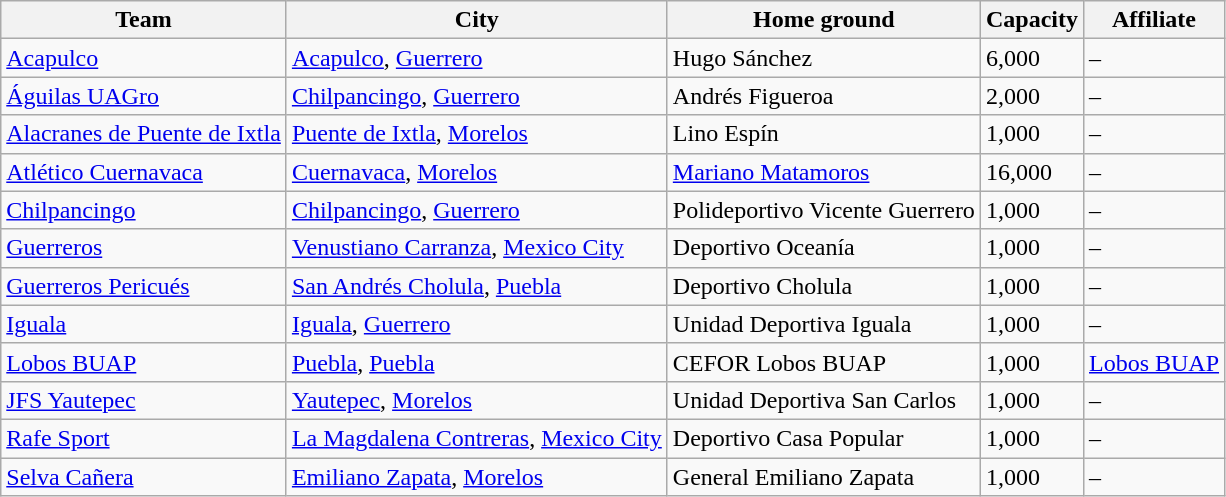<table class="wikitable sortable">
<tr>
<th>Team</th>
<th>City</th>
<th>Home ground</th>
<th>Capacity</th>
<th>Affiliate</th>
</tr>
<tr>
<td><a href='#'>Acapulco</a></td>
<td><a href='#'>Acapulco</a>, <a href='#'>Guerrero</a></td>
<td>Hugo Sánchez</td>
<td>6,000</td>
<td>–</td>
</tr>
<tr>
<td><a href='#'>Águilas UAGro</a></td>
<td><a href='#'>Chilpancingo</a>, <a href='#'>Guerrero</a></td>
<td>Andrés Figueroa</td>
<td>2,000</td>
<td>–</td>
</tr>
<tr>
<td><a href='#'>Alacranes de Puente de Ixtla</a></td>
<td><a href='#'>Puente de Ixtla</a>, <a href='#'>Morelos</a></td>
<td>Lino Espín</td>
<td>1,000</td>
<td>–</td>
</tr>
<tr>
<td><a href='#'>Atlético Cuernavaca</a></td>
<td><a href='#'>Cuernavaca</a>, <a href='#'>Morelos</a></td>
<td><a href='#'>Mariano Matamoros</a></td>
<td>16,000</td>
<td>–</td>
</tr>
<tr>
<td><a href='#'>Chilpancingo</a></td>
<td><a href='#'>Chilpancingo</a>, <a href='#'>Guerrero</a></td>
<td>Polideportivo Vicente Guerrero</td>
<td>1,000</td>
<td>–</td>
</tr>
<tr>
<td><a href='#'>Guerreros</a></td>
<td><a href='#'>Venustiano Carranza</a>, <a href='#'>Mexico City</a></td>
<td>Deportivo Oceanía</td>
<td>1,000</td>
<td>–</td>
</tr>
<tr>
<td><a href='#'>Guerreros Pericués</a></td>
<td><a href='#'>San Andrés Cholula</a>, <a href='#'>Puebla</a></td>
<td>Deportivo Cholula</td>
<td>1,000</td>
<td>–</td>
</tr>
<tr>
<td><a href='#'>Iguala</a></td>
<td><a href='#'>Iguala</a>, <a href='#'>Guerrero</a></td>
<td>Unidad Deportiva Iguala</td>
<td>1,000</td>
<td>–</td>
</tr>
<tr>
<td><a href='#'>Lobos BUAP</a></td>
<td><a href='#'>Puebla</a>, <a href='#'>Puebla</a></td>
<td>CEFOR Lobos BUAP</td>
<td>1,000</td>
<td><a href='#'>Lobos BUAP</a></td>
</tr>
<tr>
<td><a href='#'>JFS Yautepec</a></td>
<td><a href='#'>Yautepec</a>, <a href='#'>Morelos</a></td>
<td>Unidad Deportiva San Carlos</td>
<td>1,000</td>
<td>–</td>
</tr>
<tr>
<td><a href='#'>Rafe Sport</a></td>
<td><a href='#'>La Magdalena Contreras</a>, <a href='#'>Mexico City</a></td>
<td>Deportivo Casa Popular</td>
<td>1,000</td>
<td>–</td>
</tr>
<tr>
<td><a href='#'>Selva Cañera</a></td>
<td><a href='#'>Emiliano Zapata</a>, <a href='#'>Morelos</a></td>
<td>General Emiliano Zapata</td>
<td>1,000</td>
<td>–</td>
</tr>
</table>
